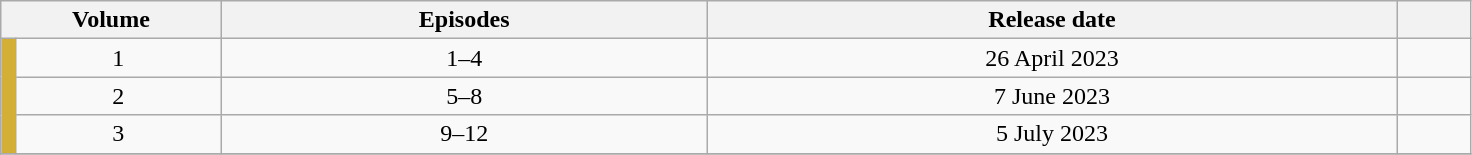<table class="wikitable" style="text-align:center;">
<tr>
<th colspan="2" width="15%">Volume</th>
<th>Episodes</th>
<th>Release date</th>
<th width="5%"></th>
</tr>
<tr>
<td rowspan="3" style="background: #D4AF37" width="1%"></td>
<td>1</td>
<td>1–4</td>
<td>26 April 2023</td>
<td></td>
</tr>
<tr>
<td>2</td>
<td>5–8</td>
<td>7 June 2023</td>
<td></td>
</tr>
<tr>
<td>3</td>
<td>9–12</td>
<td>5 July 2023</td>
<td></td>
</tr>
<tr>
</tr>
</table>
